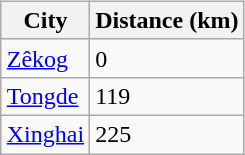<table style="font-size:100%;">
<tr>
<td width="33%" align="center"></td>
</tr>
<tr valign="top">
<td><br><table class="wikitable sortable" style="margin-left:auto;margin-right:auto">
<tr>
<th>City</th>
<th>Distance (km)</th>
</tr>
<tr>
<td><a href='#'>Zêkog</a></td>
<td>0</td>
</tr>
<tr>
<td><a href='#'>Tongde</a></td>
<td>119</td>
</tr>
<tr>
<td><a href='#'>Xinghai</a></td>
<td>225</td>
</tr>
</table>
</td>
</tr>
</table>
